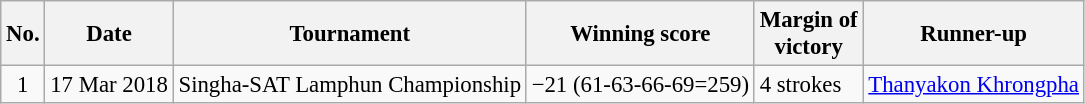<table class="wikitable" style="font-size:95%;">
<tr>
<th>No.</th>
<th>Date</th>
<th>Tournament</th>
<th>Winning score</th>
<th>Margin of<br>victory</th>
<th>Runner-up</th>
</tr>
<tr>
<td align=center>1</td>
<td align=right>17 Mar 2018</td>
<td>Singha-SAT Lamphun Championship</td>
<td>−21 (61-63-66-69=259)</td>
<td>4 strokes</td>
<td> <a href='#'>Thanyakon Khrongpha</a></td>
</tr>
</table>
